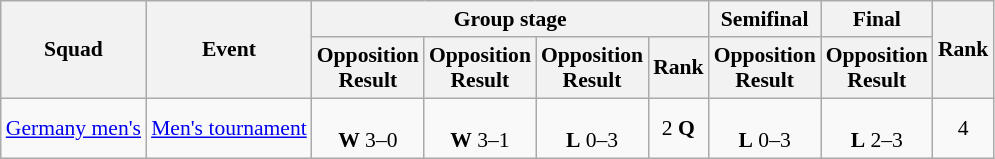<table class=wikitable style="font-size:90%">
<tr>
<th rowspan="2">Squad</th>
<th rowspan="2">Event</th>
<th colspan="4">Group stage</th>
<th>Semifinal</th>
<th>Final</th>
<th rowspan="2">Rank</th>
</tr>
<tr>
<th>Opposition<br>Result</th>
<th>Opposition<br>Result</th>
<th>Opposition<br>Result</th>
<th>Rank</th>
<th>Opposition<br>Result</th>
<th>Opposition<br>Result</th>
</tr>
<tr align=center>
<td align=left><a href='#'>Germany men's</a></td>
<td align=left><a href='#'>Men's tournament</a></td>
<td><br><strong>W</strong> 3–0</td>
<td><br><strong>W</strong> 3–1</td>
<td><br><strong>L</strong> 0–3</td>
<td>2 <strong>Q</strong></td>
<td><br><strong>L</strong> 0–3</td>
<td><br><strong>L</strong> 2–3</td>
<td>4</td>
</tr>
</table>
